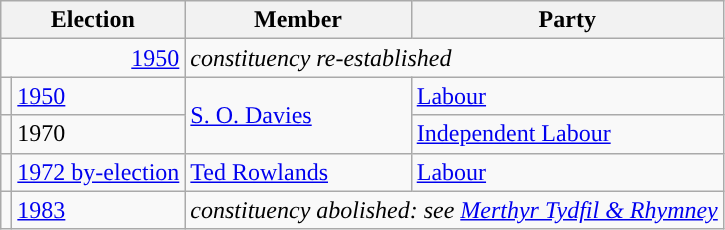<table class="wikitable">
<tr>
<th colspan="2">Election</th>
<th>Member</th>
<th>Party</th>
</tr>
<tr>
<td colspan="2" align="right"><a href='#'>1950</a></td>
<td colspan="2"><em>constituency re-established</em></td>
</tr>
<tr>
<td style="color:inherit;background-color: "></td>
<td><a href='#'>1950</a></td>
<td rowspan=2><a href='#'>S. O. Davies</a></td>
<td><a href='#'>Labour</a></td>
</tr>
<tr>
<td style="color:inherit;background-color: "></td>
<td>1970</td>
<td><a href='#'>Independent Labour</a></td>
</tr>
<tr>
<td style="color:inherit;background-color: "></td>
<td><a href='#'>1972 by-election</a></td>
<td><a href='#'>Ted Rowlands</a></td>
<td><a href='#'>Labour</a></td>
</tr>
<tr>
<td></td>
<td><a href='#'>1983</a></td>
<td colspan="2"><em>constituency abolished: see <a href='#'>Merthyr Tydfil & Rhymney</a></em></td>
</tr>
</table>
